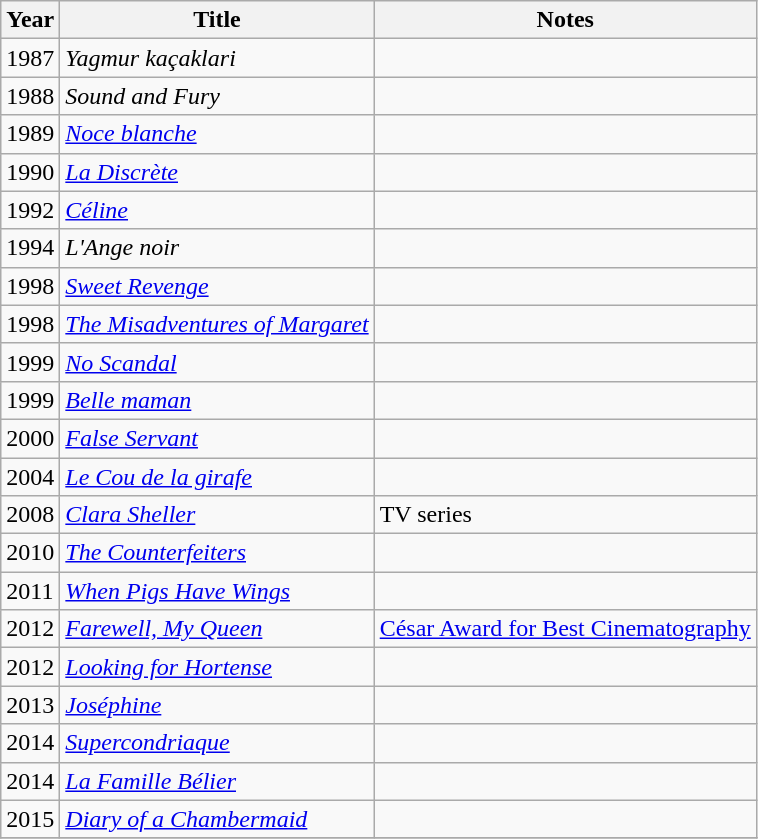<table class="wikitable sortable">
<tr>
<th>Year</th>
<th>Title</th>
<th class="unsortable">Notes</th>
</tr>
<tr>
<td>1987</td>
<td><em>Yagmur kaçaklari</em></td>
<td></td>
</tr>
<tr>
<td>1988</td>
<td><em>Sound and Fury</em></td>
<td></td>
</tr>
<tr>
<td>1989</td>
<td><em><a href='#'>Noce blanche</a></em></td>
<td></td>
</tr>
<tr>
<td>1990</td>
<td><em><a href='#'>La Discrète</a></em></td>
<td></td>
</tr>
<tr>
<td>1992</td>
<td><em><a href='#'>Céline</a></em></td>
<td></td>
</tr>
<tr>
<td>1994</td>
<td><em>L'Ange noir</em></td>
<td></td>
</tr>
<tr>
<td>1998</td>
<td><em><a href='#'>Sweet Revenge</a></em></td>
<td></td>
</tr>
<tr>
<td>1998</td>
<td><em><a href='#'>The Misadventures of Margaret</a></em></td>
<td></td>
</tr>
<tr>
<td>1999</td>
<td><em><a href='#'>No Scandal</a></em></td>
<td></td>
</tr>
<tr>
<td>1999</td>
<td><em><a href='#'>Belle maman</a></em></td>
<td></td>
</tr>
<tr>
<td>2000</td>
<td><em><a href='#'>False Servant</a></em></td>
<td></td>
</tr>
<tr>
<td>2004</td>
<td><em><a href='#'>Le Cou de la girafe</a></em></td>
<td></td>
</tr>
<tr>
<td>2008</td>
<td><em><a href='#'>Clara Sheller</a></em></td>
<td>TV series</td>
</tr>
<tr>
<td>2010</td>
<td><em><a href='#'>The Counterfeiters</a></em></td>
<td></td>
</tr>
<tr>
<td>2011</td>
<td><em><a href='#'>When Pigs Have Wings</a></em></td>
<td></td>
</tr>
<tr>
<td>2012</td>
<td><em><a href='#'>Farewell, My Queen</a></em></td>
<td><a href='#'>César Award for Best Cinematography</a></td>
</tr>
<tr>
<td>2012</td>
<td><em><a href='#'>Looking for Hortense</a></em></td>
<td></td>
</tr>
<tr>
<td>2013</td>
<td><em><a href='#'>Joséphine</a></em></td>
<td></td>
</tr>
<tr>
<td>2014</td>
<td><em><a href='#'>Supercondriaque</a></em></td>
<td></td>
</tr>
<tr>
<td>2014</td>
<td><em><a href='#'>La Famille Bélier</a></em></td>
<td></td>
</tr>
<tr>
<td>2015</td>
<td><em><a href='#'>Diary of a Chambermaid</a></em></td>
<td></td>
</tr>
<tr>
</tr>
</table>
